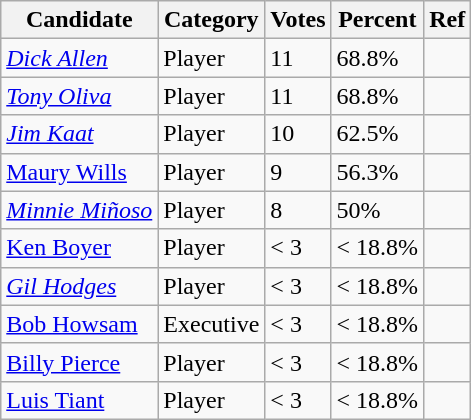<table class="wikitable">
<tr>
<th>Candidate</th>
<th>Category</th>
<th>Votes</th>
<th>Percent</th>
<th>Ref</th>
</tr>
<tr>
<td><em><a href='#'>Dick Allen</a></em></td>
<td>Player</td>
<td>11</td>
<td>68.8%</td>
<td></td>
</tr>
<tr>
<td><em><a href='#'>Tony Oliva</a></em></td>
<td>Player</td>
<td>11</td>
<td>68.8%</td>
<td></td>
</tr>
<tr>
<td><em><a href='#'>Jim Kaat</a></em></td>
<td>Player</td>
<td>10</td>
<td>62.5%</td>
<td></td>
</tr>
<tr>
<td><a href='#'>Maury Wills</a></td>
<td>Player</td>
<td>9</td>
<td>56.3%</td>
<td></td>
</tr>
<tr>
<td><em><a href='#'>Minnie Miñoso</a></em></td>
<td>Player</td>
<td>8</td>
<td>50%</td>
<td></td>
</tr>
<tr>
<td><a href='#'>Ken Boyer</a></td>
<td>Player</td>
<td>< 3</td>
<td>< 18.8%</td>
<td></td>
</tr>
<tr>
<td><em><a href='#'>Gil Hodges</a></em></td>
<td>Player</td>
<td>< 3</td>
<td>< 18.8%</td>
<td></td>
</tr>
<tr>
<td><a href='#'>Bob Howsam</a></td>
<td>Executive</td>
<td>< 3</td>
<td>< 18.8%</td>
<td></td>
</tr>
<tr>
<td><a href='#'>Billy Pierce</a></td>
<td>Player</td>
<td>< 3</td>
<td>< 18.8%</td>
<td></td>
</tr>
<tr>
<td><a href='#'>Luis Tiant</a></td>
<td>Player</td>
<td>< 3</td>
<td>< 18.8%</td>
<td></td>
</tr>
</table>
